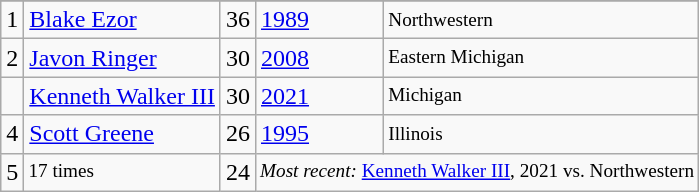<table class="wikitable">
<tr>
</tr>
<tr>
<td>1</td>
<td><a href='#'>Blake Ezor</a></td>
<td><abbr>36</abbr></td>
<td><a href='#'>1989</a></td>
<td style="font-size:80%;">Northwestern</td>
</tr>
<tr>
<td>2</td>
<td><a href='#'>Javon Ringer</a></td>
<td><abbr>30</abbr></td>
<td><a href='#'>2008</a></td>
<td style="font-size:80%;">Eastern Michigan</td>
</tr>
<tr>
<td></td>
<td><a href='#'>Kenneth Walker III</a></td>
<td><abbr>30</abbr></td>
<td><a href='#'>2021</a></td>
<td style="font-size:80%;">Michigan</td>
</tr>
<tr>
<td>4</td>
<td><a href='#'>Scott Greene</a></td>
<td><abbr>26</abbr></td>
<td><a href='#'>1995</a></td>
<td style="font-size:80%;">Illinois</td>
</tr>
<tr>
<td>5</td>
<td style="font-size:80%;">17 times</td>
<td>24</td>
<td colspan=2 style="font-size:80%;"><em>Most recent:</em> <a href='#'>Kenneth Walker III</a>, <abbr>2021 vs. Northwestern</abbr></td>
</tr>
</table>
